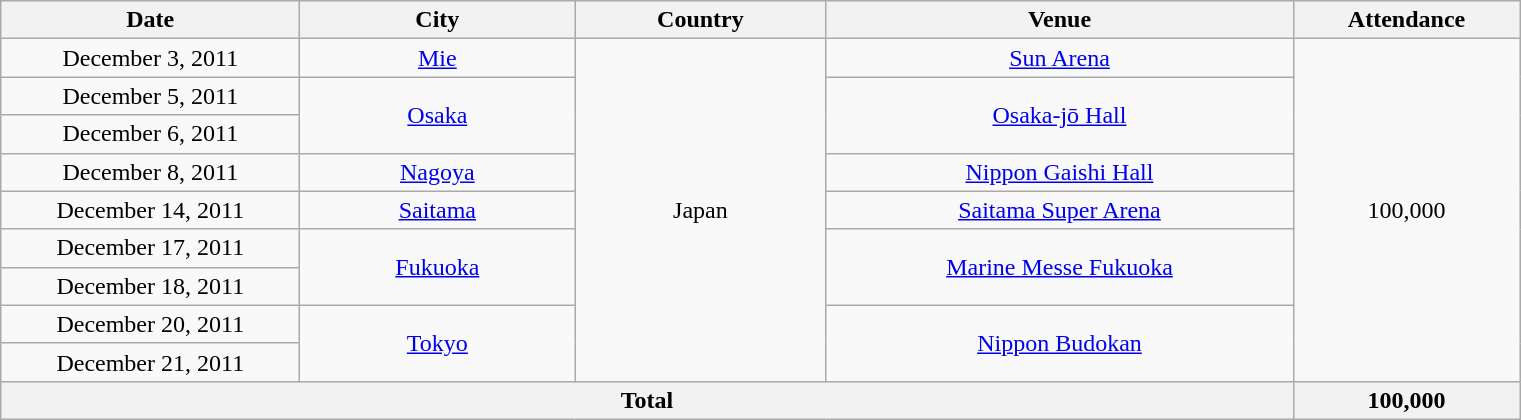<table class="wikitable" style="text-align:center;">
<tr>
<th scope="col" style="width:12em;">Date</th>
<th scope="col" style="width:11em;">City</th>
<th scope="col" style="width:10em;">Country</th>
<th scope="col" style="width:19em;">Venue</th>
<th scope="col" style="width:9em;">Attendance</th>
</tr>
<tr>
<td>December 3, 2011</td>
<td><a href='#'>Mie</a></td>
<td rowspan="9">Japan</td>
<td><a href='#'>Sun Arena</a></td>
<td rowspan="9">100,000</td>
</tr>
<tr>
<td>December 5, 2011</td>
<td rowspan="2"><a href='#'>Osaka</a></td>
<td rowspan="2"><a href='#'>Osaka-jō Hall</a></td>
</tr>
<tr>
<td>December 6, 2011</td>
</tr>
<tr>
<td>December 8, 2011</td>
<td><a href='#'>Nagoya</a></td>
<td><a href='#'>Nippon Gaishi Hall</a></td>
</tr>
<tr>
<td>December 14, 2011</td>
<td><a href='#'>Saitama</a></td>
<td><a href='#'>Saitama Super Arena</a></td>
</tr>
<tr>
<td>December 17, 2011</td>
<td rowspan="2"><a href='#'>Fukuoka</a></td>
<td rowspan="2"><a href='#'>Marine Messe Fukuoka</a></td>
</tr>
<tr>
<td>December 18, 2011</td>
</tr>
<tr>
<td>December 20, 2011</td>
<td rowspan="2"><a href='#'>Tokyo</a></td>
<td rowspan="2"><a href='#'>Nippon Budokan</a></td>
</tr>
<tr>
<td>December 21, 2011</td>
</tr>
<tr>
<th colspan="4">Total</th>
<th>100,000</th>
</tr>
</table>
